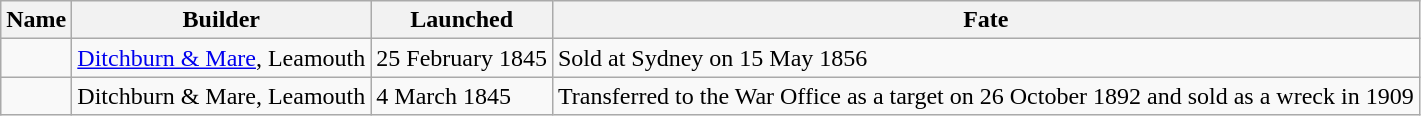<table class="wikitable" style="text-align:left">
<tr>
<th>Name</th>
<th>Builder</th>
<th>Launched</th>
<th>Fate</th>
</tr>
<tr>
<td></td>
<td><a href='#'>Ditchburn & Mare</a>, Leamouth</td>
<td>25 February 1845</td>
<td>Sold at Sydney on 15 May 1856</td>
</tr>
<tr>
<td></td>
<td>Ditchburn & Mare, Leamouth</td>
<td>4 March 1845</td>
<td>Transferred to the War Office as a target on 26 October 1892 and sold as a wreck in 1909</td>
</tr>
</table>
